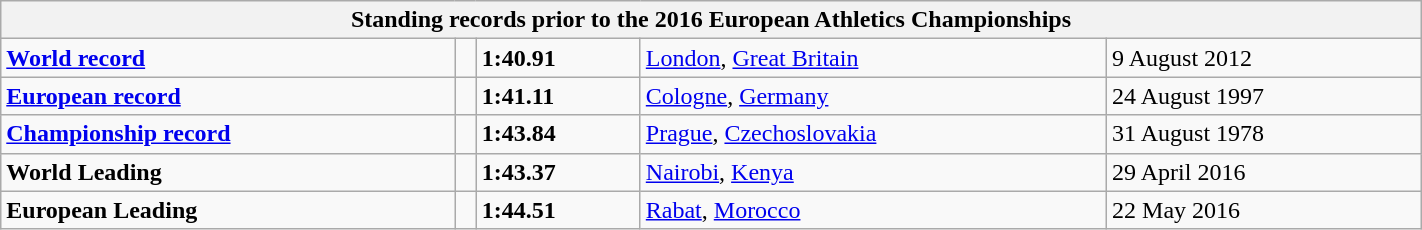<table class="wikitable" width=75%>
<tr>
<th colspan="5">Standing records prior to the 2016 European Athletics Championships</th>
</tr>
<tr>
<td><strong><a href='#'>World record</a></strong></td>
<td></td>
<td><strong>1:40.91</strong></td>
<td><a href='#'>London</a>, <a href='#'>Great Britain</a></td>
<td>9 August 2012</td>
</tr>
<tr>
<td><strong><a href='#'>European record</a></strong></td>
<td></td>
<td><strong>1:41.11</strong></td>
<td><a href='#'>Cologne</a>, <a href='#'>Germany</a></td>
<td>24 August 1997</td>
</tr>
<tr>
<td><strong><a href='#'>Championship record</a></strong></td>
<td></td>
<td><strong>1:43.84</strong></td>
<td><a href='#'>Prague</a>, <a href='#'>Czechoslovakia</a></td>
<td>31 August 1978</td>
</tr>
<tr>
<td><strong>World Leading</strong></td>
<td></td>
<td><strong>1:43.37</strong></td>
<td><a href='#'>Nairobi</a>, <a href='#'>Kenya</a></td>
<td>29 April 2016</td>
</tr>
<tr>
<td><strong>European Leading</strong></td>
<td></td>
<td><strong>1:44.51</strong></td>
<td><a href='#'>Rabat</a>, <a href='#'>Morocco</a></td>
<td>22 May 2016</td>
</tr>
</table>
